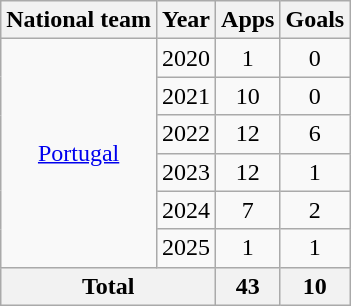<table class="wikitable" style="text-align:center">
<tr>
<th>National team</th>
<th>Year</th>
<th>Apps</th>
<th>Goals</th>
</tr>
<tr>
<td rowspan="6"><a href='#'>Portugal</a></td>
<td>2020</td>
<td>1</td>
<td>0</td>
</tr>
<tr>
<td>2021</td>
<td>10</td>
<td>0</td>
</tr>
<tr>
<td>2022</td>
<td>12</td>
<td>6</td>
</tr>
<tr>
<td>2023</td>
<td>12</td>
<td>1</td>
</tr>
<tr>
<td>2024</td>
<td>7</td>
<td>2</td>
</tr>
<tr>
<td>2025</td>
<td>1</td>
<td>1</td>
</tr>
<tr>
<th colspan="2">Total</th>
<th>43</th>
<th>10</th>
</tr>
</table>
